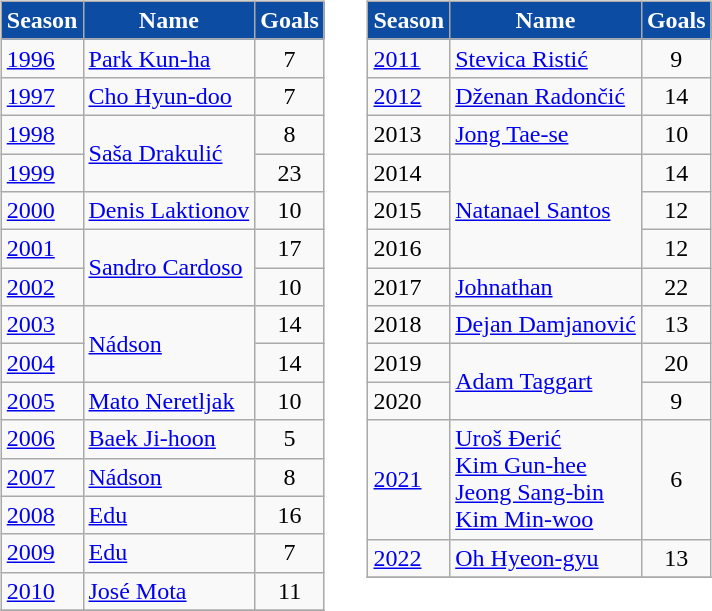<table>
<tr>
<td valign="top"><br><table class="wikitable">
<tr>
<th style="color:white; background:#0C4CA3;">Season</th>
<th style="color:white; background:#0C4CA3;">Name</th>
<th style="color:white; background:#0C4CA3;">Goals</th>
</tr>
<tr>
<td><a href='#'>1996</a></td>
<td> <a href='#'>Park Kun-ha</a></td>
<td style="text-align:center;">7</td>
</tr>
<tr>
<td><a href='#'>1997</a></td>
<td> <a href='#'>Cho Hyun-doo</a></td>
<td style="text-align:center;">7</td>
</tr>
<tr>
<td><a href='#'>1998</a></td>
<td rowspan=2> <a href='#'>Saša Drakulić</a></td>
<td style="text-align:center;">8</td>
</tr>
<tr>
<td><a href='#'>1999</a></td>
<td style="text-align:center;">23</td>
</tr>
<tr>
<td><a href='#'>2000</a></td>
<td> <a href='#'>Denis Laktionov</a></td>
<td style="text-align:center;">10</td>
</tr>
<tr>
<td><a href='#'>2001</a></td>
<td rowspan=2> <a href='#'>Sandro Cardoso</a></td>
<td style="text-align:center;">17</td>
</tr>
<tr>
<td><a href='#'>2002</a></td>
<td style="text-align:center;">10</td>
</tr>
<tr>
<td><a href='#'>2003</a></td>
<td rowspan=2> <a href='#'>Nádson</a></td>
<td style="text-align:center;">14</td>
</tr>
<tr>
<td><a href='#'>2004</a></td>
<td style="text-align:center;">14</td>
</tr>
<tr>
<td><a href='#'>2005</a></td>
<td> <a href='#'>Mato Neretljak</a></td>
<td style="text-align:center;">10</td>
</tr>
<tr>
<td><a href='#'>2006</a></td>
<td> <a href='#'>Baek Ji-hoon</a></td>
<td style="text-align:center;">5</td>
</tr>
<tr>
<td><a href='#'>2007</a></td>
<td> <a href='#'>Nádson</a></td>
<td style="text-align:center;">8</td>
</tr>
<tr>
<td><a href='#'>2008</a></td>
<td> <a href='#'>Edu</a></td>
<td style="text-align:center;">16</td>
</tr>
<tr>
<td><a href='#'>2009</a></td>
<td> <a href='#'>Edu</a></td>
<td style="text-align:center;">7</td>
</tr>
<tr>
<td><a href='#'>2010</a></td>
<td> <a href='#'>José Mota</a></td>
<td style="text-align:center;">11</td>
</tr>
<tr>
</tr>
</table>
</td>
<td width="1"> </td>
<td valign="top"><br><table class="wikitable">
<tr>
<th style="color:white; background:#0C4CA3;">Season</th>
<th style="color:white; background:#0C4CA3;">Name</th>
<th style="color:white; background:#0C4CA3;">Goals</th>
</tr>
<tr>
<td><a href='#'>2011</a></td>
<td> <a href='#'>Stevica Ristić</a></td>
<td style="text-align:center;">9</td>
</tr>
<tr>
<td><a href='#'>2012</a></td>
<td> <a href='#'>Dženan Radončić</a></td>
<td style="text-align:center;">14</td>
</tr>
<tr>
<td>2013</td>
<td> <a href='#'>Jong Tae-se</a></td>
<td style="text-align:center;">10</td>
</tr>
<tr>
<td>2014</td>
<td rowspan=3> <a href='#'>Natanael Santos</a></td>
<td style="text-align:center;">14</td>
</tr>
<tr>
<td>2015</td>
<td style="text-align:center;">12</td>
</tr>
<tr>
<td>2016</td>
<td style="text-align:center;">12</td>
</tr>
<tr>
<td>2017</td>
<td> <a href='#'>Johnathan</a></td>
<td style="text-align:center;">22</td>
</tr>
<tr>
<td>2018</td>
<td> <a href='#'>Dejan Damjanović</a></td>
<td style="text-align:center;">13</td>
</tr>
<tr>
<td>2019</td>
<td rowspan=2> <a href='#'>Adam Taggart</a></td>
<td style="text-align:center;">20</td>
</tr>
<tr>
<td>2020</td>
<td style="text-align:center;">9</td>
</tr>
<tr>
<td><a href='#'>2021</a></td>
<td> <a href='#'>Uroš Đerić</a><br> <a href='#'>Kim Gun-hee</a><br> <a href='#'>Jeong Sang-bin</a><br> <a href='#'>Kim Min-woo</a></td>
<td style="text-align:center;">6</td>
</tr>
<tr>
<td><a href='#'>2022</a></td>
<td> <a href='#'>Oh Hyeon-gyu</a></td>
<td style="text-align:center;">13</td>
</tr>
<tr>
</tr>
</table>
</td>
</tr>
</table>
